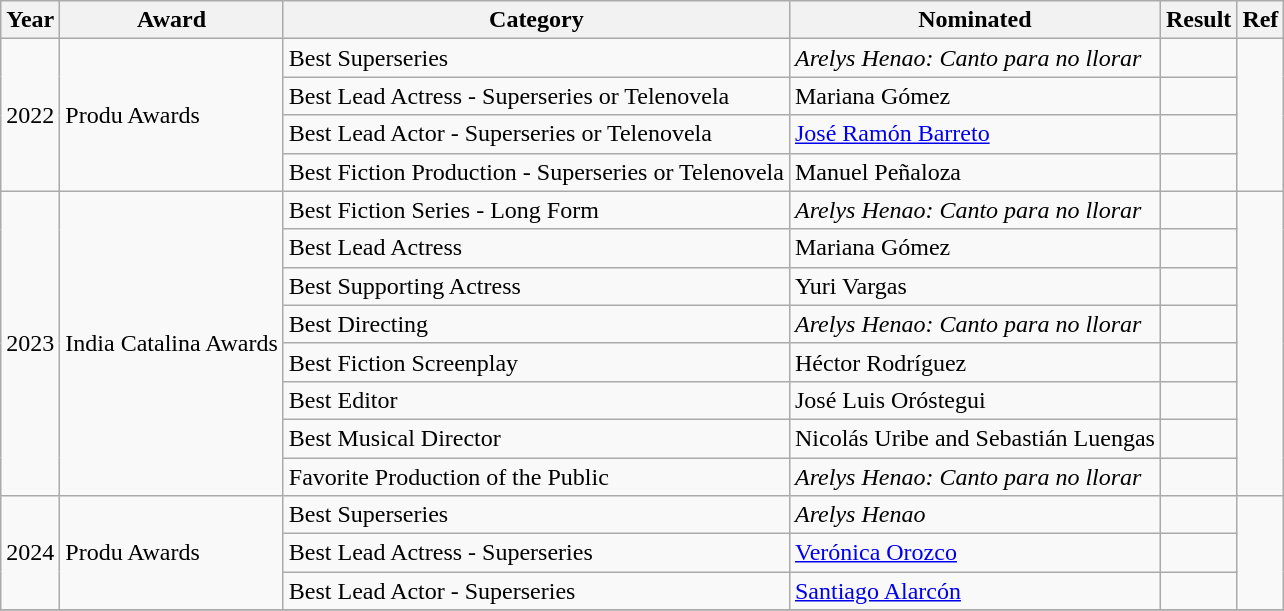<table class="wikitable plainrowheaders">
<tr>
<th scope="col">Year</th>
<th scope="col">Award</th>
<th scope="col">Category</th>
<th scope="col">Nominated</th>
<th scope="col">Result</th>
<th scope="col">Ref</th>
</tr>
<tr>
<td rowspan="4">2022</td>
<td rowspan="4">Produ Awards</td>
<td>Best Superseries</td>
<td><em>Arelys Henao: Canto para no llorar</em></td>
<td></td>
<td align="center" rowspan="4"></td>
</tr>
<tr>
<td>Best Lead Actress - Superseries or Telenovela</td>
<td>Mariana Gómez</td>
<td></td>
</tr>
<tr>
<td>Best Lead Actor - Superseries or Telenovela</td>
<td><a href='#'>José Ramón Barreto</a></td>
<td></td>
</tr>
<tr>
<td>Best Fiction Production - Superseries or Telenovela</td>
<td>Manuel Peñaloza</td>
<td></td>
</tr>
<tr>
<td rowspan="8">2023</td>
<td rowspan="8">India Catalina Awards</td>
<td>Best Fiction Series - Long Form</td>
<td><em>Arelys Henao: Canto para no llorar</em></td>
<td></td>
<td align="center" rowspan="8"></td>
</tr>
<tr>
<td>Best Lead Actress</td>
<td>Mariana Gómez</td>
<td></td>
</tr>
<tr>
<td>Best Supporting Actress</td>
<td>Yuri Vargas</td>
<td></td>
</tr>
<tr>
<td>Best Directing</td>
<td><em>Arelys Henao: Canto para no llorar</em></td>
<td></td>
</tr>
<tr>
<td>Best Fiction Screenplay</td>
<td>Héctor Rodríguez</td>
<td></td>
</tr>
<tr>
<td>Best Editor</td>
<td>José Luis Oróstegui</td>
<td></td>
</tr>
<tr>
<td>Best Musical Director</td>
<td>Nicolás Uribe and Sebastián Luengas</td>
<td></td>
</tr>
<tr>
<td>Favorite Production of the Public</td>
<td><em>Arelys Henao: Canto para no llorar</em></td>
<td></td>
</tr>
<tr>
<td rowspan="3">2024</td>
<td rowspan="3">Produ Awards</td>
<td>Best Superseries</td>
<td><em>Arelys Henao</em></td>
<td></td>
<td align="center" rowspan="3"></td>
</tr>
<tr>
<td>Best Lead Actress - Superseries</td>
<td><a href='#'>Verónica Orozco</a></td>
<td></td>
</tr>
<tr>
<td>Best Lead Actor - Superseries</td>
<td><a href='#'>Santiago Alarcón</a></td>
<td></td>
</tr>
<tr>
</tr>
</table>
